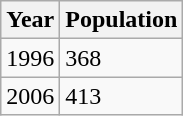<table class="wikitable">
<tr>
<th>Year</th>
<th>Population</th>
</tr>
<tr>
<td>1996</td>
<td>368</td>
</tr>
<tr>
<td>2006</td>
<td>413</td>
</tr>
</table>
